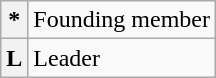<table class="wikitable">
<tr>
<th>*</th>
<td>Founding member</td>
</tr>
<tr>
<th><strong>L</strong></th>
<td>Leader</td>
</tr>
</table>
